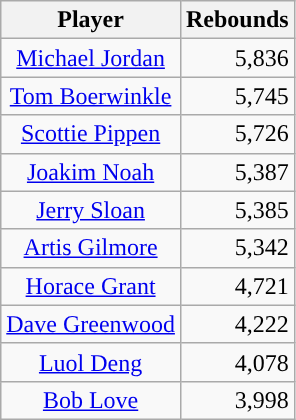<table class="wikitable sortable">
<tr>
<th scope="col">Player</th>
<th scope="col">Rebounds</th>
</tr>
<tr>
<td style="text-align:center"><a href='#'>Michael Jordan</a></td>
<td style="text-align:right">5,836</td>
</tr>
<tr>
<td style="text-align:center"><a href='#'>Tom Boerwinkle</a></td>
<td style="text-align:right">5,745</td>
</tr>
<tr>
<td style="text-align:center"><a href='#'>Scottie Pippen</a></td>
<td style="text-align:right">5,726</td>
</tr>
<tr>
<td style="text-align:center"><a href='#'>Joakim Noah</a></td>
<td style="text-align:right">5,387</td>
</tr>
<tr>
<td style="text-align:center"><a href='#'>Jerry Sloan</a></td>
<td style="text-align:right">5,385</td>
</tr>
<tr>
<td style="text-align:center"><a href='#'>Artis Gilmore</a></td>
<td style="text-align:right">5,342</td>
</tr>
<tr>
<td style="text-align:center"><a href='#'>Horace Grant</a></td>
<td style="text-align:right">4,721</td>
</tr>
<tr>
<td style="text-align:center"><a href='#'>Dave Greenwood</a></td>
<td style="text-align:right">4,222</td>
</tr>
<tr>
<td style="text-align:center"><a href='#'>Luol Deng</a></td>
<td style="text-align:right">4,078</td>
</tr>
<tr>
<td style="text-align:center"><a href='#'>Bob Love</a></td>
<td style="text-align:right">3,998</td>
</tr>
</table>
